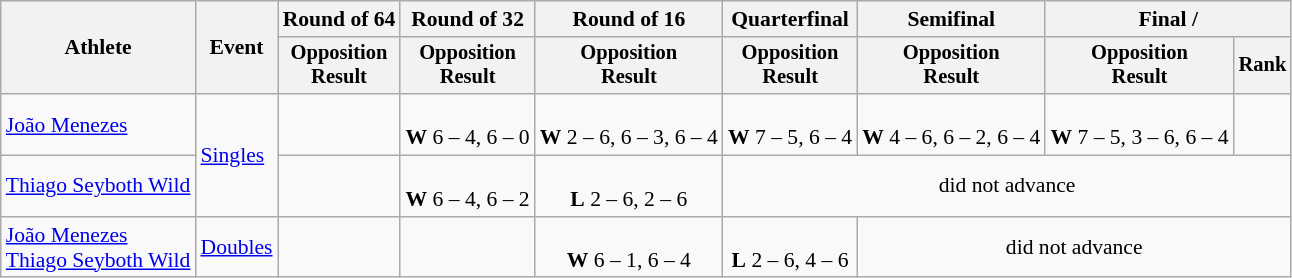<table class=wikitable style=font-size:90%;text-align:center>
<tr>
<th rowspan=2>Athlete</th>
<th rowspan=2>Event</th>
<th>Round of 64</th>
<th>Round of 32</th>
<th>Round of 16</th>
<th>Quarterfinal</th>
<th>Semifinal</th>
<th colspan=2>Final / </th>
</tr>
<tr style=font-size:95%>
<th>Opposition<br>Result</th>
<th>Opposition<br>Result</th>
<th>Opposition<br>Result</th>
<th>Opposition<br>Result</th>
<th>Opposition<br>Result</th>
<th>Opposition<br>Result</th>
<th>Rank</th>
</tr>
<tr>
<td align=left><a href='#'>João Menezes</a></td>
<td align=left rowspan=2><a href='#'>Singles</a></td>
<td></td>
<td><br><strong>W</strong> 6 – 4, 6 – 0</td>
<td><br><strong>W</strong> 2 – 6, 6 – 3, 6 – 4</td>
<td><br><strong>W</strong> 7 – 5, 6 – 4</td>
<td><br><strong>W</strong> 4 – 6, 6 – 2, 6 – 4</td>
<td><br><strong>W</strong> 7 – 5, 3 – 6, 6 – 4</td>
<td></td>
</tr>
<tr>
<td align=left><a href='#'>Thiago Seyboth Wild</a></td>
<td></td>
<td><br><strong>W</strong> 6 – 4, 6 – 2</td>
<td><br><strong>L</strong> 2 – 6, 2 – 6</td>
<td colspan=4>did not advance</td>
</tr>
<tr>
<td align=left><a href='#'>João Menezes</a><br><a href='#'>Thiago Seyboth Wild</a></td>
<td align=left><a href='#'>Doubles</a></td>
<td></td>
<td></td>
<td align=center><br><strong>W</strong> 6 – 1, 6 – 4</td>
<td align=center><br><strong>L</strong> 2 – 6, 4 – 6</td>
<td colspan=3>did not advance</td>
</tr>
</table>
